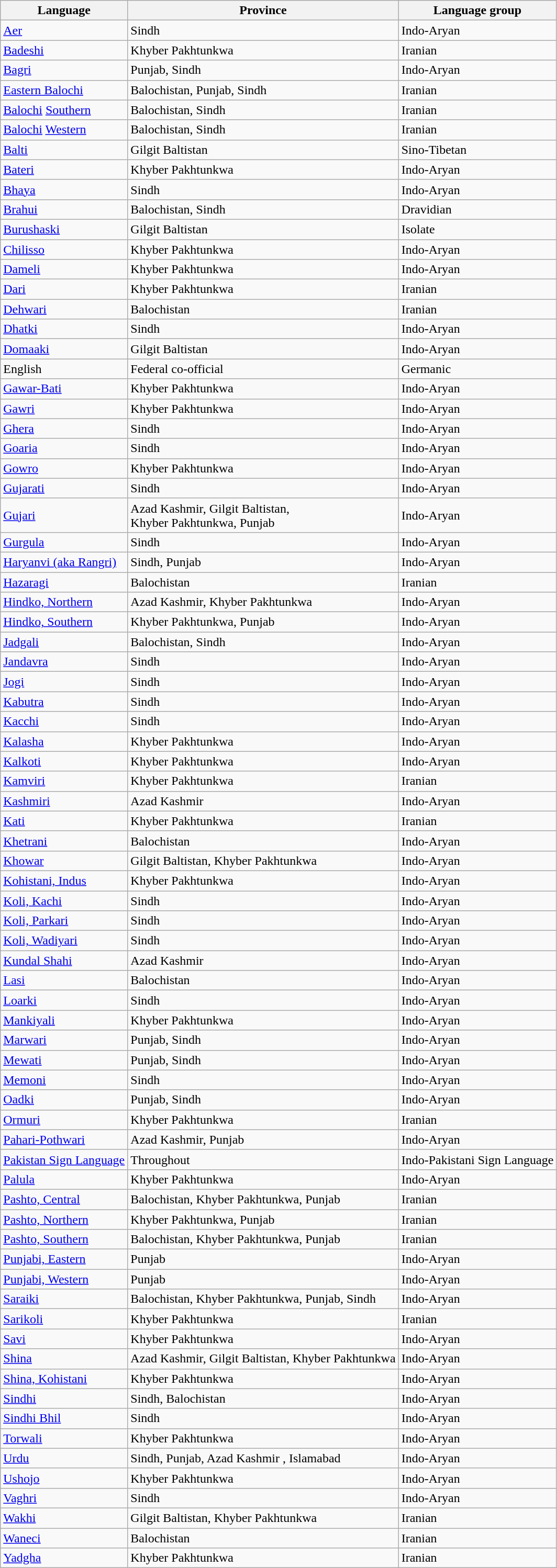<table class="sortable wikitable">
<tr>
<th>Language</th>
<th>Province</th>
<th>Language group</th>
</tr>
<tr>
<td><a href='#'>Aer</a></td>
<td>Sindh</td>
<td>Indo-Aryan</td>
</tr>
<tr>
<td><a href='#'>Badeshi</a></td>
<td>Khyber Pakhtunkwa</td>
<td>Iranian</td>
</tr>
<tr>
<td><a href='#'>Bagri</a></td>
<td>Punjab, Sindh</td>
<td>Indo-Aryan</td>
</tr>
<tr>
<td><a href='#'> Eastern Balochi</a></td>
<td>Balochistan, Punjab, Sindh</td>
<td>Iranian</td>
</tr>
<tr>
<td><a href='#'>Balochi</a> <a href='#'>Southern</a></td>
<td>Balochistan, Sindh</td>
<td>Iranian</td>
</tr>
<tr>
<td><a href='#'>Balochi</a> <a href='#'>Western</a></td>
<td>Balochistan, Sindh</td>
<td>Iranian</td>
</tr>
<tr>
<td><a href='#'>Balti</a></td>
<td>Gilgit Baltistan</td>
<td>Sino-Tibetan</td>
</tr>
<tr>
<td><a href='#'>Bateri</a></td>
<td>Khyber Pakhtunkwa</td>
<td>Indo-Aryan</td>
</tr>
<tr>
<td><a href='#'>Bhaya</a></td>
<td>Sindh</td>
<td>Indo-Aryan</td>
</tr>
<tr>
<td><a href='#'>Brahui</a></td>
<td>Balochistan, Sindh</td>
<td>Dravidian</td>
</tr>
<tr>
<td><a href='#'>Burushaski</a></td>
<td>Gilgit Baltistan</td>
<td>Isolate</td>
</tr>
<tr>
<td><a href='#'>Chilisso</a></td>
<td>Khyber Pakhtunkwa</td>
<td>Indo-Aryan</td>
</tr>
<tr>
<td><a href='#'>Dameli</a></td>
<td>Khyber Pakhtunkwa</td>
<td>Indo-Aryan</td>
</tr>
<tr>
<td><a href='#'>Dari</a></td>
<td>Khyber Pakhtunkwa</td>
<td>Iranian</td>
</tr>
<tr>
<td><a href='#'>Dehwari</a></td>
<td>Balochistan</td>
<td>Iranian</td>
</tr>
<tr>
<td><a href='#'>Dhatki</a></td>
<td>Sindh</td>
<td>Indo-Aryan</td>
</tr>
<tr>
<td><a href='#'>Domaaki</a></td>
<td>Gilgit Baltistan</td>
<td>Indo-Aryan</td>
</tr>
<tr>
<td>English</td>
<td>Federal co-official</td>
<td>Germanic</td>
</tr>
<tr>
<td><a href='#'>Gawar-Bati</a></td>
<td>Khyber Pakhtunkwa</td>
<td>Indo-Aryan</td>
</tr>
<tr>
<td><a href='#'>Gawri</a></td>
<td>Khyber Pakhtunkwa</td>
<td>Indo-Aryan</td>
</tr>
<tr>
<td><a href='#'>Ghera</a></td>
<td>Sindh</td>
<td>Indo-Aryan</td>
</tr>
<tr>
<td><a href='#'>Goaria</a></td>
<td>Sindh</td>
<td>Indo-Aryan</td>
</tr>
<tr>
<td><a href='#'>Gowro</a></td>
<td>Khyber Pakhtunkwa</td>
<td>Indo-Aryan</td>
</tr>
<tr>
<td><a href='#'>Gujarati</a></td>
<td>Sindh</td>
<td>Indo-Aryan</td>
</tr>
<tr>
<td><a href='#'>Gujari</a></td>
<td>Azad Kashmir, Gilgit Baltistan, <br> Khyber Pakhtunkwa, Punjab</td>
<td>Indo-Aryan</td>
</tr>
<tr>
<td><a href='#'>Gurgula</a></td>
<td>Sindh</td>
<td>Indo-Aryan</td>
</tr>
<tr>
<td><a href='#'>Haryanvi (aka Rangri)</a></td>
<td>Sindh, Punjab</td>
<td>Indo-Aryan</td>
</tr>
<tr>
<td><a href='#'>Hazaragi</a></td>
<td>Balochistan</td>
<td>Iranian</td>
</tr>
<tr>
<td><a href='#'>Hindko, Northern</a></td>
<td>Azad Kashmir, Khyber Pakhtunkwa</td>
<td>Indo-Aryan</td>
</tr>
<tr>
<td><a href='#'>Hindko, Southern</a></td>
<td>Khyber Pakhtunkwa, Punjab</td>
<td>Indo-Aryan</td>
</tr>
<tr>
<td><a href='#'>Jadgali</a></td>
<td>Balochistan, Sindh</td>
<td>Indo-Aryan</td>
</tr>
<tr>
<td><a href='#'>Jandavra</a></td>
<td>Sindh</td>
<td>Indo-Aryan</td>
</tr>
<tr>
<td><a href='#'>Jogi</a></td>
<td>Sindh</td>
<td>Indo-Aryan</td>
</tr>
<tr>
<td><a href='#'>Kabutra</a></td>
<td>Sindh</td>
<td>Indo-Aryan</td>
</tr>
<tr>
<td><a href='#'>Kacchi</a></td>
<td>Sindh</td>
<td>Indo-Aryan</td>
</tr>
<tr>
<td><a href='#'>Kalasha</a></td>
<td>Khyber Pakhtunkwa</td>
<td>Indo-Aryan</td>
</tr>
<tr>
<td><a href='#'>Kalkoti</a></td>
<td>Khyber Pakhtunkwa</td>
<td>Indo-Aryan</td>
</tr>
<tr>
<td><a href='#'>Kamviri</a></td>
<td>Khyber Pakhtunkwa</td>
<td>Iranian</td>
</tr>
<tr>
<td><a href='#'>Kashmiri</a></td>
<td>Azad Kashmir</td>
<td>Indo-Aryan</td>
</tr>
<tr>
<td><a href='#'>Kati</a></td>
<td>Khyber Pakhtunkwa</td>
<td>Iranian</td>
</tr>
<tr>
<td><a href='#'>Khetrani</a></td>
<td>Balochistan</td>
<td>Indo-Aryan</td>
</tr>
<tr>
<td><a href='#'>Khowar</a></td>
<td>Gilgit Baltistan, Khyber Pakhtunkwa</td>
<td>Indo-Aryan</td>
</tr>
<tr>
<td><a href='#'>Kohistani, Indus</a></td>
<td>Khyber Pakhtunkwa</td>
<td>Indo-Aryan</td>
</tr>
<tr>
<td><a href='#'>Koli, Kachi</a></td>
<td>Sindh</td>
<td>Indo-Aryan</td>
</tr>
<tr>
<td><a href='#'>Koli, Parkari</a></td>
<td>Sindh</td>
<td>Indo-Aryan</td>
</tr>
<tr>
<td><a href='#'>Koli, Wadiyari</a></td>
<td>Sindh</td>
<td>Indo-Aryan</td>
</tr>
<tr>
<td><a href='#'>Kundal Shahi</a></td>
<td>Azad Kashmir</td>
<td>Indo-Aryan</td>
</tr>
<tr>
<td><a href='#'>Lasi</a></td>
<td>Balochistan</td>
<td>Indo-Aryan</td>
</tr>
<tr>
<td><a href='#'>Loarki</a></td>
<td>Sindh</td>
<td>Indo-Aryan</td>
</tr>
<tr>
<td><a href='#'>Mankiyali</a></td>
<td>Khyber Pakhtunkwa</td>
<td>Indo-Aryan</td>
</tr>
<tr>
<td><a href='#'>Marwari</a></td>
<td>Punjab, Sindh</td>
<td>Indo-Aryan</td>
</tr>
<tr>
<td><a href='#'>Mewati</a></td>
<td>Punjab, Sindh</td>
<td>Indo-Aryan</td>
</tr>
<tr>
<td><a href='#'>Memoni</a></td>
<td>Sindh</td>
<td>Indo-Aryan</td>
</tr>
<tr>
<td><a href='#'>Oadki</a></td>
<td>Punjab, Sindh</td>
<td>Indo-Aryan</td>
</tr>
<tr>
<td><a href='#'>Ormuri</a></td>
<td>Khyber Pakhtunkwa</td>
<td>Iranian</td>
</tr>
<tr>
<td><a href='#'>Pahari-Pothwari</a></td>
<td>Azad Kashmir, Punjab</td>
<td>Indo-Aryan</td>
</tr>
<tr>
<td><a href='#'>Pakistan Sign Language</a></td>
<td>Throughout</td>
<td>Indo-Pakistani Sign Language</td>
</tr>
<tr>
<td><a href='#'>Palula</a></td>
<td>Khyber Pakhtunkwa</td>
<td>Indo-Aryan</td>
</tr>
<tr>
<td><a href='#'>Pashto, Central</a></td>
<td>Balochistan, Khyber Pakhtunkwa, Punjab</td>
<td>Iranian</td>
</tr>
<tr>
<td><a href='#'>Pashto, Northern</a></td>
<td>Khyber Pakhtunkwa, Punjab</td>
<td>Iranian</td>
</tr>
<tr>
<td><a href='#'>Pashto, Southern</a></td>
<td>Balochistan, Khyber Pakhtunkwa, Punjab</td>
<td>Iranian</td>
</tr>
<tr>
<td><a href='#'>Punjabi, Eastern</a></td>
<td>Punjab</td>
<td>Indo-Aryan</td>
</tr>
<tr>
<td><a href='#'>Punjabi, Western</a></td>
<td>Punjab</td>
<td>Indo-Aryan</td>
</tr>
<tr>
<td><a href='#'>Saraiki</a></td>
<td>Balochistan, Khyber Pakhtunkwa, Punjab, Sindh</td>
<td>Indo-Aryan</td>
</tr>
<tr>
<td><a href='#'>Sarikoli</a></td>
<td>Khyber Pakhtunkwa</td>
<td>Iranian</td>
</tr>
<tr>
<td><a href='#'>Savi</a></td>
<td>Khyber Pakhtunkwa</td>
<td>Indo-Aryan</td>
</tr>
<tr>
<td><a href='#'>Shina</a></td>
<td>Azad Kashmir, Gilgit Baltistan, Khyber Pakhtunkwa</td>
<td>Indo-Aryan</td>
</tr>
<tr>
<td><a href='#'>Shina, Kohistani</a></td>
<td>Khyber Pakhtunkwa</td>
<td>Indo-Aryan</td>
</tr>
<tr>
<td><a href='#'>Sindhi</a></td>
<td>Sindh, Balochistan</td>
<td>Indo-Aryan</td>
</tr>
<tr>
<td><a href='#'>Sindhi Bhil</a></td>
<td>Sindh</td>
<td>Indo-Aryan</td>
</tr>
<tr>
<td><a href='#'>Torwali</a></td>
<td>Khyber Pakhtunkwa</td>
<td>Indo-Aryan</td>
</tr>
<tr>
<td><a href='#'>Urdu</a></td>
<td>Sindh, Punjab, Azad Kashmir , Islamabad</td>
<td>Indo-Aryan</td>
</tr>
<tr>
<td><a href='#'>Ushojo</a></td>
<td>Khyber Pakhtunkwa</td>
<td>Indo-Aryan</td>
</tr>
<tr>
<td><a href='#'>Vaghri</a></td>
<td>Sindh</td>
<td>Indo-Aryan</td>
</tr>
<tr>
<td><a href='#'>Wakhi</a></td>
<td>Gilgit Baltistan, Khyber Pakhtunkwa</td>
<td>Iranian</td>
</tr>
<tr>
<td><a href='#'>Waneci</a></td>
<td>Balochistan</td>
<td>Iranian</td>
</tr>
<tr>
<td><a href='#'>Yadgha</a></td>
<td>Khyber Pakhtunkwa</td>
<td>Iranian</td>
</tr>
</table>
